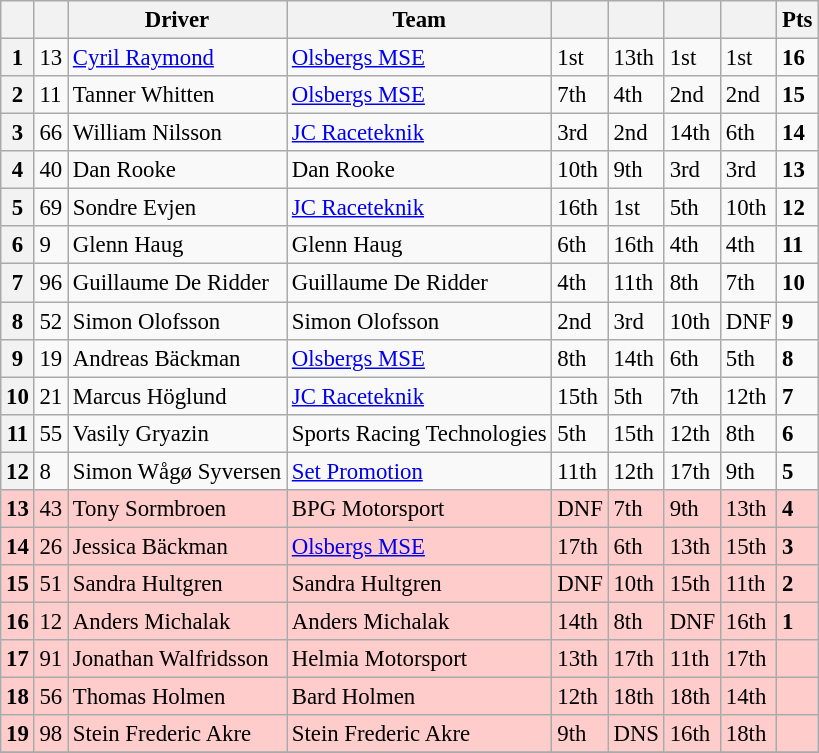<table class=wikitable style="font-size:95%">
<tr>
<th></th>
<th></th>
<th>Driver</th>
<th>Team</th>
<th></th>
<th></th>
<th></th>
<th></th>
<th>Pts</th>
</tr>
<tr>
<th>1</th>
<td>13</td>
<td> <a href='#'>Cyril Raymond</a></td>
<td><a href='#'>Olsbergs MSE</a></td>
<td>1st</td>
<td>13th</td>
<td>1st</td>
<td>1st</td>
<td><strong>16</strong></td>
</tr>
<tr>
<th>2</th>
<td>11</td>
<td> Tanner Whitten</td>
<td><a href='#'>Olsbergs MSE</a></td>
<td>7th</td>
<td>4th</td>
<td>2nd</td>
<td>2nd</td>
<td><strong>15</strong></td>
</tr>
<tr>
<th>3</th>
<td>66</td>
<td> William Nilsson</td>
<td><a href='#'>JC Raceteknik</a></td>
<td>3rd</td>
<td>2nd</td>
<td>14th</td>
<td>6th</td>
<td><strong>14</strong></td>
</tr>
<tr>
<th>4</th>
<td>40</td>
<td> Dan Rooke</td>
<td>Dan Rooke</td>
<td>10th</td>
<td>9th</td>
<td>3rd</td>
<td>3rd</td>
<td><strong>13</strong></td>
</tr>
<tr>
<th>5</th>
<td>69</td>
<td> Sondre Evjen</td>
<td><a href='#'>JC Raceteknik</a></td>
<td>16th</td>
<td>1st</td>
<td>5th</td>
<td>10th</td>
<td><strong>12</strong></td>
</tr>
<tr>
<th>6</th>
<td>9</td>
<td> Glenn Haug</td>
<td>Glenn Haug</td>
<td>6th</td>
<td>16th</td>
<td>4th</td>
<td>4th</td>
<td><strong>11</strong></td>
</tr>
<tr>
<th>7</th>
<td>96</td>
<td> Guillaume De Ridder</td>
<td>Guillaume De Ridder</td>
<td>4th</td>
<td>11th</td>
<td>8th</td>
<td>7th</td>
<td><strong>10</strong></td>
</tr>
<tr>
<th>8</th>
<td>52</td>
<td> Simon Olofsson</td>
<td>Simon Olofsson</td>
<td>2nd</td>
<td>3rd</td>
<td>10th</td>
<td>DNF</td>
<td><strong>9</strong></td>
</tr>
<tr>
<th>9</th>
<td>19</td>
<td> Andreas Bäckman</td>
<td><a href='#'>Olsbergs MSE</a></td>
<td>8th</td>
<td>14th</td>
<td>6th</td>
<td>5th</td>
<td><strong>8</strong></td>
</tr>
<tr>
<th>10</th>
<td>21</td>
<td> Marcus Höglund</td>
<td><a href='#'>JC Raceteknik</a></td>
<td>15th</td>
<td>5th</td>
<td>7th</td>
<td>12th</td>
<td><strong>7</strong></td>
</tr>
<tr>
<th>11</th>
<td>55</td>
<td> Vasily Gryazin</td>
<td>Sports Racing Technologies</td>
<td>5th</td>
<td>15th</td>
<td>12th</td>
<td>8th</td>
<td><strong>6</strong></td>
</tr>
<tr>
<th>12</th>
<td>8</td>
<td> Simon Wågø Syversen</td>
<td><a href='#'>Set Promotion</a></td>
<td>11th</td>
<td>12th</td>
<td>17th</td>
<td>9th</td>
<td><strong>5</strong></td>
</tr>
<tr>
<th style="background:#ffcccc;">13</th>
<td style="background:#ffcccc;">43</td>
<td style="background:#ffcccc;"> Tony Sormbroen</td>
<td style="background:#ffcccc;">BPG Motorsport</td>
<td style="background:#ffcccc;">DNF</td>
<td style="background:#ffcccc;">7th</td>
<td style="background:#ffcccc;">9th</td>
<td style="background:#ffcccc;">13th</td>
<td style="background:#ffcccc;"><strong>4</strong></td>
</tr>
<tr>
<th style="background:#ffcccc;">14</th>
<td style="background:#ffcccc;">26</td>
<td style="background:#ffcccc;"> Jessica Bäckman</td>
<td style="background:#ffcccc;"><a href='#'>Olsbergs MSE</a></td>
<td style="background:#ffcccc;">17th</td>
<td style="background:#ffcccc;">6th</td>
<td style="background:#ffcccc;">13th</td>
<td style="background:#ffcccc;">15th</td>
<td style="background:#ffcccc;"><strong>3</strong></td>
</tr>
<tr>
<th style="background:#ffcccc;">15</th>
<td style="background:#ffcccc;">51</td>
<td style="background:#ffcccc;"> Sandra Hultgren</td>
<td style="background:#ffcccc;">Sandra Hultgren</td>
<td style="background:#ffcccc;">DNF</td>
<td style="background:#ffcccc;">10th</td>
<td style="background:#ffcccc;">15th</td>
<td style="background:#ffcccc;">11th</td>
<td style="background:#ffcccc;"><strong>2</strong></td>
</tr>
<tr>
<th style="background:#ffcccc;">16</th>
<td style="background:#ffcccc;">12</td>
<td style="background:#ffcccc;"> Anders Michalak</td>
<td style="background:#ffcccc;">Anders Michalak</td>
<td style="background:#ffcccc;">14th</td>
<td style="background:#ffcccc;">8th</td>
<td style="background:#ffcccc;">DNF</td>
<td style="background:#ffcccc;">16th</td>
<td style="background:#ffcccc;"><strong>1</strong></td>
</tr>
<tr>
<th style="background:#ffcccc;">17</th>
<td style="background:#ffcccc;">91</td>
<td style="background:#ffcccc;"> Jonathan Walfridsson</td>
<td style="background:#ffcccc;">Helmia Motorsport</td>
<td style="background:#ffcccc;">13th</td>
<td style="background:#ffcccc;">17th</td>
<td style="background:#ffcccc;">11th</td>
<td style="background:#ffcccc;">17th</td>
<td style="background:#ffcccc;"></td>
</tr>
<tr>
<th style="background:#ffcccc;">18</th>
<td style="background:#ffcccc;">56</td>
<td style="background:#ffcccc;"> Thomas Holmen</td>
<td style="background:#ffcccc;">Bard Holmen</td>
<td style="background:#ffcccc;">12th</td>
<td style="background:#ffcccc;">18th</td>
<td style="background:#ffcccc;">18th</td>
<td style="background:#ffcccc;">14th</td>
<td style="background:#ffcccc;"></td>
</tr>
<tr>
<th style="background:#ffcccc;">19</th>
<td style="background:#ffcccc;">98</td>
<td style="background:#ffcccc;"> Stein Frederic Akre</td>
<td style="background:#ffcccc;">Stein Frederic Akre</td>
<td style="background:#ffcccc;">9th</td>
<td style="background:#ffcccc;">DNS</td>
<td style="background:#ffcccc;">16th</td>
<td style="background:#ffcccc;">18th</td>
<td style="background:#ffcccc;"></td>
</tr>
<tr>
</tr>
</table>
